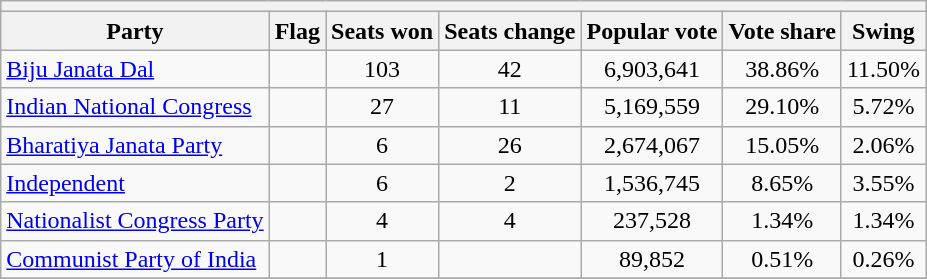<table class="wikitable sortable">
<tr>
<th colspan=10></th>
</tr>
<tr>
<th>Party</th>
<th>Flag</th>
<th>Seats won</th>
<th>Seats change</th>
<th>Popular vote</th>
<th>Vote share</th>
<th>Swing</th>
</tr>
<tr>
<td><a href='#'>Biju Janata Dal</a></td>
<td></td>
<td style="text-align:center;">103</td>
<td style="text-align:center;"> 42</td>
<td style="text-align:center;">6,903,641</td>
<td style="text-align:center;">38.86%</td>
<td style="text-align:center;"> 11.50%</td>
</tr>
<tr>
<td><a href='#'>Indian National Congress</a></td>
<td></td>
<td style="text-align:center;">27</td>
<td style="text-align:center;"> 11</td>
<td style="text-align:center;">5,169,559</td>
<td style="text-align:center;">29.10%</td>
<td style="text-align:center;"> 5.72%</td>
</tr>
<tr>
<td><a href='#'>Bharatiya Janata Party</a></td>
<td></td>
<td style="text-align:center;">6</td>
<td style="text-align:center;"> 26</td>
<td style="text-align:center;">2,674,067</td>
<td style="text-align:center;">15.05%</td>
<td style="text-align:center;"> 2.06%</td>
</tr>
<tr>
<td><a href='#'>Independent</a></td>
<td></td>
<td style="text-align:center;">6</td>
<td style="text-align:center;"> 2</td>
<td style="text-align:center;">1,536,745</td>
<td style="text-align:center;">8.65%</td>
<td style="text-align:center;"> 3.55%</td>
</tr>
<tr>
<td><a href='#'>Nationalist Congress Party</a></td>
<td></td>
<td style="text-align:center;">4</td>
<td style="text-align:center;"> 4</td>
<td style="text-align:center;">237,528</td>
<td style="text-align:center;">1.34%</td>
<td style="text-align:center;"> 1.34%</td>
</tr>
<tr>
<td><a href='#'>Communist Party of India</a></td>
<td></td>
<td style="text-align:center;">1</td>
<td style="text-align:center;"></td>
<td style="text-align:center;">89,852</td>
<td style="text-align:center;">0.51%</td>
<td style="text-align:center;"> 0.26%</td>
</tr>
<tr>
</tr>
</table>
